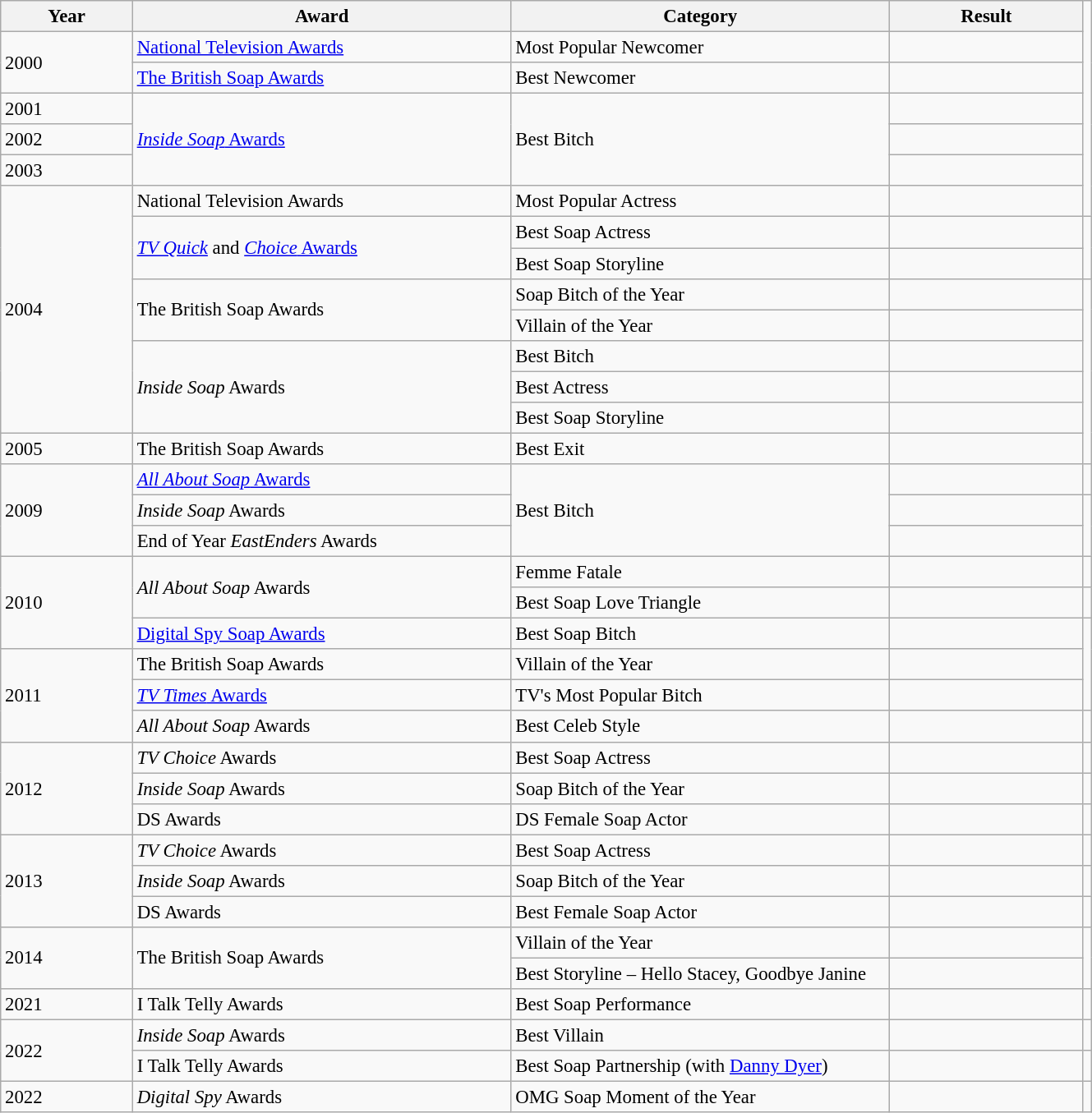<table class="wikitable sortable" style="font-size: 95%;">
<tr>
<th width="100">Year</th>
<th width="300">Award</th>
<th width="300">Category</th>
<th width="150">Result</th>
</tr>
<tr>
<td rowspan="2">2000</td>
<td><a href='#'>National Television Awards</a></td>
<td>Most Popular Newcomer</td>
<td></td>
</tr>
<tr>
<td><a href='#'>The British Soap Awards</a></td>
<td>Best Newcomer</td>
<td></td>
</tr>
<tr>
<td>2001</td>
<td rowspan="3"><a href='#'><em>Inside Soap</em> Awards</a></td>
<td rowspan="3">Best Bitch</td>
<td></td>
</tr>
<tr>
<td>2002</td>
<td></td>
</tr>
<tr>
<td>2003</td>
<td></td>
</tr>
<tr>
<td rowspan="8">2004</td>
<td>National Television Awards</td>
<td>Most Popular Actress</td>
<td></td>
</tr>
<tr>
<td rowspan="2"><em><a href='#'>TV Quick</a></em> and <a href='#'><em>Choice</em> Awards</a></td>
<td>Best Soap Actress</td>
<td></td>
<td rowspan = "2"></td>
</tr>
<tr>
<td>Best Soap Storyline</td>
<td></td>
</tr>
<tr>
<td rowspan="2">The British Soap Awards</td>
<td>Soap Bitch of the Year</td>
<td></td>
</tr>
<tr>
<td>Villain of the Year</td>
<td></td>
</tr>
<tr>
<td rowspan="3"><em>Inside Soap</em>   Awards</td>
<td>Best Bitch</td>
<td></td>
</tr>
<tr>
<td>Best Actress</td>
<td></td>
</tr>
<tr>
<td>Best Soap Storyline</td>
<td></td>
</tr>
<tr>
<td>2005</td>
<td>The British Soap Awards</td>
<td>Best Exit</td>
<td></td>
</tr>
<tr>
<td rowspan="3">2009</td>
<td><a href='#'><em>All About Soap</em> Awards</a></td>
<td rowspan="3">Best Bitch</td>
<td></td>
<td></td>
</tr>
<tr>
<td><em>Inside Soap</em> Awards</td>
<td></td>
</tr>
<tr>
<td>End of Year <em>EastEnders</em> Awards</td>
<td></td>
</tr>
<tr>
<td rowspan="3">2010</td>
<td rowspan = "2"><em>All About Soap</em> Awards</td>
<td>Femme Fatale</td>
<td></td>
<td></td>
</tr>
<tr>
<td>Best Soap Love Triangle <br> </td>
<td></td>
<td></td>
</tr>
<tr>
<td><a href='#'>Digital Spy Soap Awards</a></td>
<td>Best Soap Bitch</td>
<td></td>
</tr>
<tr>
<td rowspan="3">2011</td>
<td>The British Soap Awards</td>
<td>Villain of the Year</td>
<td></td>
</tr>
<tr>
<td><a href='#'><em>TV Times</em> Awards</a></td>
<td>TV's Most Popular Bitch</td>
<td></td>
</tr>
<tr>
<td><em>All About Soap</em> Awards</td>
<td>Best Celeb Style</td>
<td></td>
<td></td>
</tr>
<tr>
<td rowspan="3">2012</td>
<td><em>TV Choice</em> Awards</td>
<td>Best Soap Actress</td>
<td></td>
<td></td>
</tr>
<tr>
<td><em>Inside Soap</em> Awards</td>
<td>Soap Bitch of the Year</td>
<td></td>
</tr>
<tr>
<td>DS Awards</td>
<td>DS Female Soap Actor</td>
<td></td>
<td></td>
</tr>
<tr>
<td rowspan="3">2013</td>
<td><em>TV Choice</em> Awards</td>
<td>Best Soap Actress</td>
<td></td>
<td></td>
</tr>
<tr>
<td><em>Inside Soap</em> Awards</td>
<td>Soap Bitch of the Year</td>
<td></td>
</tr>
<tr>
<td>DS Awards</td>
<td>Best Female Soap Actor</td>
<td></td>
<td></td>
</tr>
<tr>
<td rowspan="2">2014</td>
<td rowspan="2">The British Soap Awards</td>
<td>Villain of the Year</td>
<td></td>
</tr>
<tr>
<td>Best Storyline – Hello Stacey, Goodbye Janine</td>
<td></td>
</tr>
<tr>
<td>2021</td>
<td>I Talk Telly Awards</td>
<td>Best Soap Performance</td>
<td></td>
<td></td>
</tr>
<tr>
<td rowspan="2">2022</td>
<td><em>Inside Soap</em> Awards</td>
<td>Best Villain</td>
<td></td>
</tr>
<tr>
<td>I Talk Telly Awards</td>
<td>Best Soap Partnership (with <a href='#'>Danny Dyer</a>)</td>
<td></td>
<td></td>
</tr>
<tr>
<td>2022</td>
<td><em>Digital Spy</em> Awards</td>
<td>OMG Soap Moment of the Year</td>
<td></td>
<td></td>
</tr>
</table>
